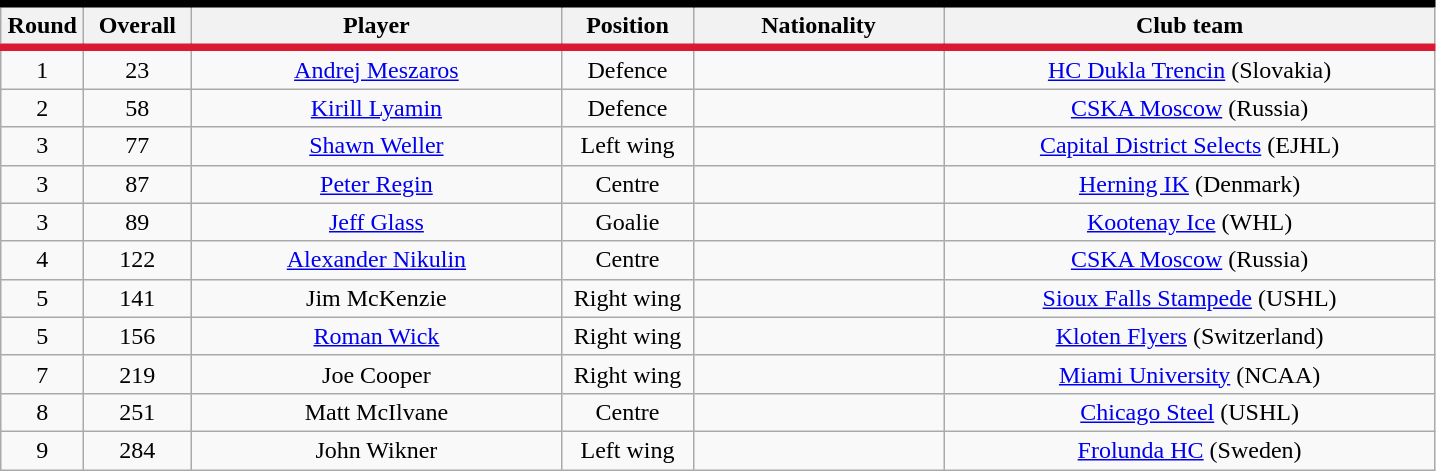<table class="wikitable sortable" style="text-align:center">
<tr style= "background:#FFFFFF; border-top:#010101 5px solid; border-bottom:#DA1A32 5px solid;">
<th style="width:3em">Round</th>
<th style="width:4em">Overall</th>
<th style="width:15em">Player</th>
<th style="width:5em">Position</th>
<th style="width:10em">Nationality</th>
<th style="width:20em">Club team</th>
</tr>
<tr>
<td>1</td>
<td>23</td>
<td><a href='#'>Andrej Meszaros</a></td>
<td>Defence</td>
<td></td>
<td><a href='#'>HC Dukla Trencin</a> (Slovakia)</td>
</tr>
<tr>
<td>2</td>
<td>58</td>
<td><a href='#'>Kirill Lyamin</a></td>
<td>Defence</td>
<td></td>
<td><a href='#'>CSKA Moscow</a> (Russia)</td>
</tr>
<tr>
<td>3</td>
<td>77</td>
<td><a href='#'>Shawn Weller</a></td>
<td>Left wing</td>
<td></td>
<td><a href='#'>Capital District Selects</a> (EJHL)</td>
</tr>
<tr>
<td>3</td>
<td>87</td>
<td><a href='#'>Peter Regin</a></td>
<td>Centre</td>
<td></td>
<td><a href='#'>Herning IK</a> (Denmark)</td>
</tr>
<tr>
<td>3</td>
<td>89</td>
<td><a href='#'>Jeff Glass</a></td>
<td>Goalie</td>
<td></td>
<td><a href='#'>Kootenay Ice</a> (WHL)</td>
</tr>
<tr>
<td>4</td>
<td>122</td>
<td><a href='#'>Alexander Nikulin</a></td>
<td>Centre</td>
<td></td>
<td><a href='#'>CSKA Moscow</a> (Russia)</td>
</tr>
<tr>
<td>5</td>
<td>141</td>
<td>Jim McKenzie</td>
<td>Right wing</td>
<td></td>
<td><a href='#'>Sioux Falls Stampede</a> (USHL)</td>
</tr>
<tr>
<td>5</td>
<td>156</td>
<td><a href='#'>Roman Wick</a></td>
<td>Right wing</td>
<td></td>
<td><a href='#'>Kloten Flyers</a> (Switzerland)</td>
</tr>
<tr>
<td>7</td>
<td>219</td>
<td>Joe Cooper</td>
<td>Right wing</td>
<td></td>
<td><a href='#'>Miami University</a> (NCAA)</td>
</tr>
<tr>
<td>8</td>
<td>251</td>
<td>Matt McIlvane</td>
<td>Centre</td>
<td></td>
<td><a href='#'>Chicago Steel</a> (USHL)</td>
</tr>
<tr>
<td>9</td>
<td>284</td>
<td>John Wikner</td>
<td>Left wing</td>
<td></td>
<td><a href='#'>Frolunda HC</a> (Sweden)</td>
</tr>
</table>
